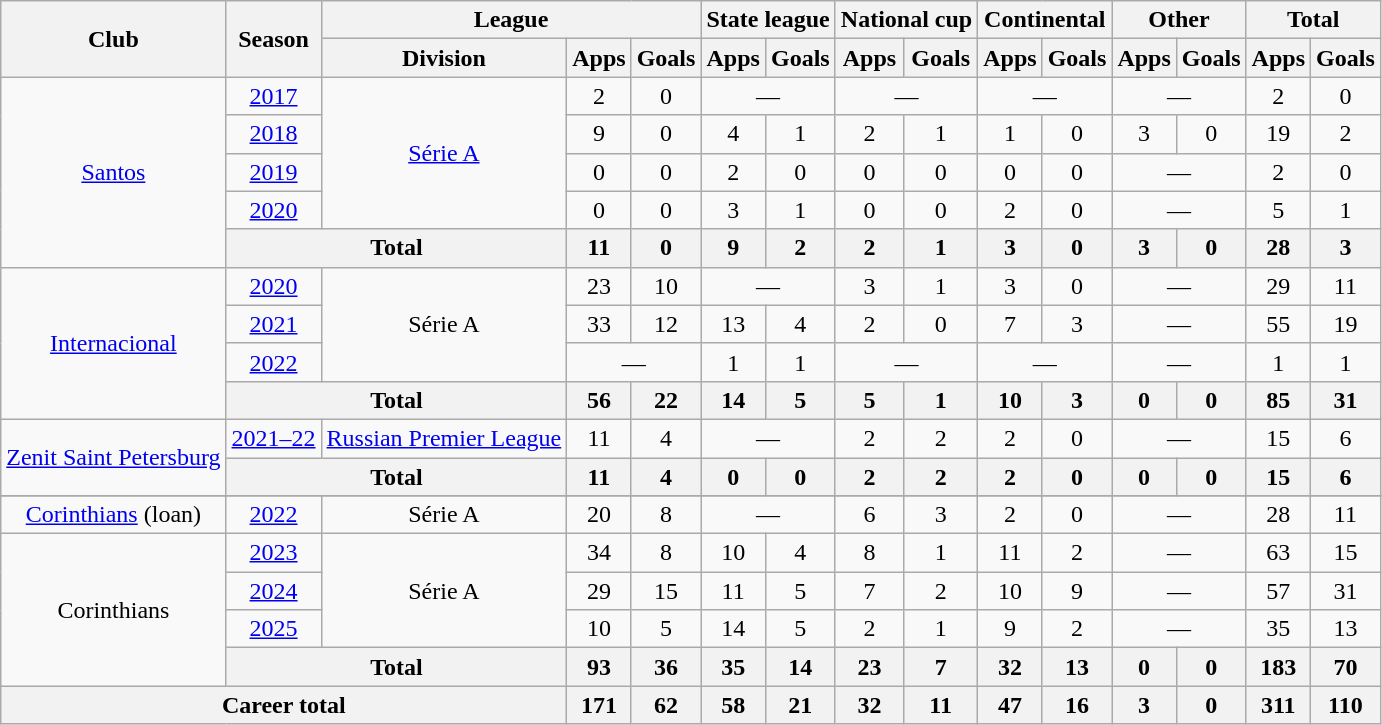<table class="wikitable" style="text-align: center;">
<tr>
<th rowspan="2">Club</th>
<th rowspan="2">Season</th>
<th colspan="3">League</th>
<th colspan="2">State league</th>
<th colspan="2">National cup</th>
<th colspan="2">Continental</th>
<th colspan="2">Other</th>
<th colspan="2">Total</th>
</tr>
<tr>
<th>Division</th>
<th>Apps</th>
<th>Goals</th>
<th>Apps</th>
<th>Goals</th>
<th>Apps</th>
<th>Goals</th>
<th>Apps</th>
<th>Goals</th>
<th>Apps</th>
<th>Goals</th>
<th>Apps</th>
<th>Goals</th>
</tr>
<tr>
<td rowspan="5" valign="center"><a href='#'>Santos</a></td>
<td><a href='#'>2017</a></td>
<td rowspan="4"><a href='#'>Série A</a></td>
<td>2</td>
<td>0</td>
<td colspan="2">—</td>
<td colspan="2">—</td>
<td colspan="2">—</td>
<td colspan="2">—</td>
<td>2</td>
<td>0</td>
</tr>
<tr>
<td><a href='#'>2018</a></td>
<td>9</td>
<td>0</td>
<td>4</td>
<td>1</td>
<td>2</td>
<td>1</td>
<td>1</td>
<td>0</td>
<td>3</td>
<td>0</td>
<td>19</td>
<td>2</td>
</tr>
<tr>
<td><a href='#'>2019</a></td>
<td>0</td>
<td>0</td>
<td>2</td>
<td>0</td>
<td>0</td>
<td>0</td>
<td>0</td>
<td>0</td>
<td colspan="2">—</td>
<td>2</td>
<td>0</td>
</tr>
<tr>
<td><a href='#'>2020</a></td>
<td>0</td>
<td>0</td>
<td>3</td>
<td>1</td>
<td>0</td>
<td>0</td>
<td>2</td>
<td>0</td>
<td colspan="2">—</td>
<td>5</td>
<td>1</td>
</tr>
<tr>
<th colspan="2">Total</th>
<th>11</th>
<th>0</th>
<th>9</th>
<th>2</th>
<th>2</th>
<th>1</th>
<th>3</th>
<th>0</th>
<th>3</th>
<th>0</th>
<th>28</th>
<th>3</th>
</tr>
<tr>
<td rowspan="4" valign="center"><a href='#'>Internacional</a></td>
<td><a href='#'>2020</a></td>
<td rowspan="3">Série A</td>
<td>23</td>
<td>10</td>
<td colspan="2">—</td>
<td>3</td>
<td>1</td>
<td>3</td>
<td>0</td>
<td colspan="2">—</td>
<td>29</td>
<td>11</td>
</tr>
<tr>
<td><a href='#'>2021</a></td>
<td>33</td>
<td>12</td>
<td>13</td>
<td>4</td>
<td>2</td>
<td>0</td>
<td>7</td>
<td>3</td>
<td colspan="2">—</td>
<td>55</td>
<td>19</td>
</tr>
<tr>
<td><a href='#'>2022</a></td>
<td colspan="2">—</td>
<td>1</td>
<td>1</td>
<td colspan="2">—</td>
<td colspan="2">—</td>
<td colspan="2">—</td>
<td>1</td>
<td>1</td>
</tr>
<tr>
<th colspan="2">Total</th>
<th>56</th>
<th>22</th>
<th>14</th>
<th>5</th>
<th>5</th>
<th>1</th>
<th>10</th>
<th>3</th>
<th>0</th>
<th>0</th>
<th>85</th>
<th>31</th>
</tr>
<tr>
<td rowspan="2"><a href='#'>Zenit Saint Petersburg</a></td>
<td><a href='#'>2021–22</a></td>
<td><a href='#'>Russian Premier League</a></td>
<td>11</td>
<td>4</td>
<td colspan="2">—</td>
<td>2</td>
<td>2</td>
<td>2</td>
<td>0</td>
<td colspan="2">—</td>
<td>15</td>
<td>6</td>
</tr>
<tr>
<th colspan="2">Total</th>
<th>11</th>
<th>4</th>
<th>0</th>
<th>0</th>
<th>2</th>
<th>2</th>
<th>2</th>
<th>0</th>
<th>0</th>
<th>0</th>
<th>15</th>
<th>6</th>
</tr>
<tr>
</tr>
<tr>
<td><a href='#'>Corinthians</a> (loan)</td>
<td><a href='#'>2022</a></td>
<td>Série A</td>
<td>20</td>
<td>8</td>
<td colspan="2">—</td>
<td>6</td>
<td>3</td>
<td>2</td>
<td>0</td>
<td colspan="2">—</td>
<td>28</td>
<td>11</td>
</tr>
<tr>
<td rowspan="4">Corinthians</td>
<td><a href='#'>2023</a></td>
<td rowspan="3">Série A</td>
<td>34</td>
<td>8</td>
<td>10</td>
<td>4</td>
<td>8</td>
<td>1</td>
<td>11</td>
<td>2</td>
<td colspan="2">—</td>
<td>63</td>
<td>15</td>
</tr>
<tr>
<td><a href='#'>2024</a></td>
<td>29</td>
<td>15</td>
<td>11</td>
<td>5</td>
<td>7</td>
<td>2</td>
<td>10</td>
<td>9</td>
<td colspan="2">—</td>
<td>57</td>
<td>31</td>
</tr>
<tr>
<td><a href='#'>2025</a></td>
<td>10</td>
<td>5</td>
<td>14</td>
<td>5</td>
<td>2</td>
<td>1</td>
<td>9</td>
<td>2</td>
<td colspan="2">—</td>
<td>35</td>
<td>13</td>
</tr>
<tr>
<th colspan="2">Total</th>
<th>93</th>
<th>36</th>
<th>35</th>
<th>14</th>
<th>23</th>
<th>7</th>
<th>32</th>
<th>13</th>
<th>0</th>
<th>0</th>
<th>183</th>
<th>70</th>
</tr>
<tr>
<th colspan="3">Career total</th>
<th>171</th>
<th>62</th>
<th>58</th>
<th>21</th>
<th>32</th>
<th>11</th>
<th>47</th>
<th>16</th>
<th>3</th>
<th>0</th>
<th>311</th>
<th>110</th>
</tr>
</table>
